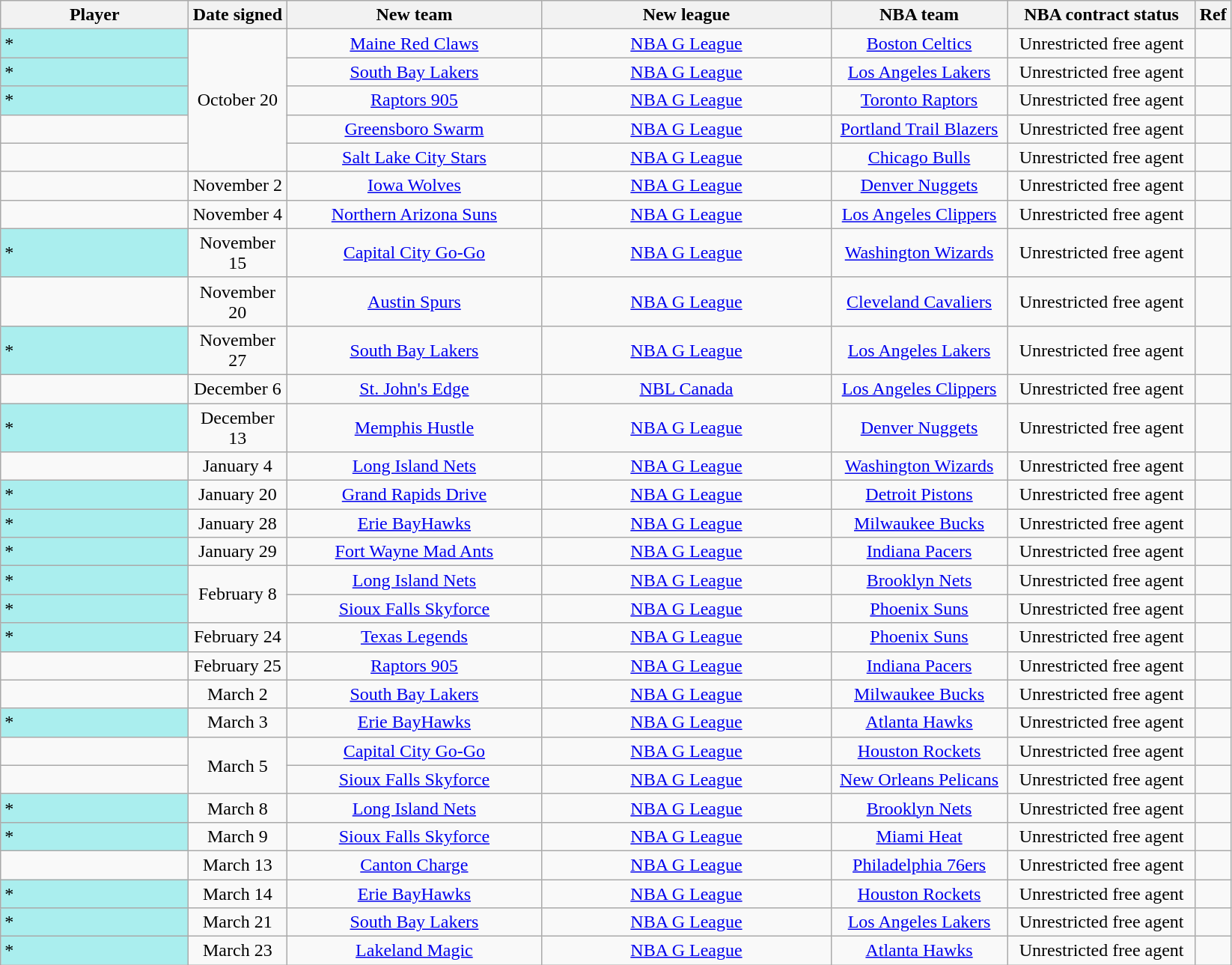<table class="wikitable sortable" style="text-align:left">
<tr>
<th style="width:160px">Player</th>
<th style="width:80px">Date signed</th>
<th style="width:220px">New team</th>
<th style="width:250px">New league</th>
<th style="width:150px">NBA team</th>
<th style="width:160px">NBA contract status</th>
<th class="unsortable">Ref</th>
</tr>
<tr>
<td style="width:20px; background:#aee;">*</td>
<td rowspan=5 align=center>October 20</td>
<td align=center><a href='#'>Maine Red Claws</a></td>
<td align=center><a href='#'>NBA G League</a></td>
<td align=center><a href='#'>Boston Celtics</a></td>
<td align=center>Unrestricted free agent</td>
<td align=center></td>
</tr>
<tr>
<td style="width:20px; background:#aee;">*</td>
<td align=center><a href='#'>South Bay Lakers</a></td>
<td align=center><a href='#'>NBA G League</a></td>
<td align=center><a href='#'>Los Angeles Lakers</a></td>
<td align=center>Unrestricted free agent</td>
<td align=center></td>
</tr>
<tr>
<td style="width:20px; background:#aee;">*</td>
<td align="center"><a href='#'>Raptors 905</a></td>
<td align="center"><a href='#'>NBA G League</a></td>
<td align="center"><a href='#'>Toronto Raptors</a></td>
<td align="center">Unrestricted free agent</td>
<td align=center></td>
</tr>
<tr>
<td align=left></td>
<td align=center><a href='#'>Greensboro Swarm</a></td>
<td align=center><a href='#'>NBA G League</a></td>
<td align=center><a href='#'>Portland Trail Blazers</a></td>
<td align=center>Unrestricted free agent</td>
<td align=center></td>
</tr>
<tr>
<td align=left></td>
<td align=center><a href='#'>Salt Lake City Stars</a></td>
<td align=center><a href='#'>NBA G League</a></td>
<td align=center><a href='#'>Chicago Bulls</a></td>
<td align=center>Unrestricted free agent</td>
<td align=center></td>
</tr>
<tr>
<td align=left></td>
<td align=center>November 2</td>
<td align=center><a href='#'>Iowa Wolves</a></td>
<td align=center><a href='#'>NBA G League</a></td>
<td align=center><a href='#'>Denver Nuggets</a></td>
<td align=center>Unrestricted free agent</td>
<td align=center></td>
</tr>
<tr>
<td align=left></td>
<td align=center>November 4</td>
<td align=center><a href='#'>Northern Arizona Suns</a></td>
<td align=center><a href='#'>NBA G League</a></td>
<td align=center><a href='#'>Los Angeles Clippers</a></td>
<td align=center>Unrestricted free agent</td>
<td align=center></td>
</tr>
<tr>
<td style="width:20px; background:#aee;">*</td>
<td align=center>November 15</td>
<td align="center"><a href='#'>Capital City Go-Go</a></td>
<td align="center"><a href='#'>NBA G League</a></td>
<td align="center"><a href='#'>Washington Wizards</a></td>
<td align="center">Unrestricted free agent</td>
<td align=center></td>
</tr>
<tr>
<td align=left></td>
<td align=center>November 20</td>
<td align="center"><a href='#'>Austin Spurs</a></td>
<td align="center"><a href='#'>NBA G League</a></td>
<td align="center"><a href='#'>Cleveland Cavaliers</a></td>
<td align="center">Unrestricted free agent</td>
<td align=center></td>
</tr>
<tr>
<td style="width:20px; background:#aee;">*</td>
<td align=center>November 27</td>
<td align="center"><a href='#'>South Bay Lakers</a></td>
<td align="center"><a href='#'>NBA G League</a></td>
<td align="center"><a href='#'>Los Angeles Lakers</a></td>
<td align="center">Unrestricted free agent</td>
<td align=center></td>
</tr>
<tr>
<td align=left></td>
<td align=center>December 6</td>
<td align=center><a href='#'>St. John's Edge</a></td>
<td align=center><a href='#'>NBL Canada</a></td>
<td align=center><a href='#'>Los Angeles Clippers</a></td>
<td align=center>Unrestricted free agent</td>
<td align=center></td>
</tr>
<tr>
<td style="width:20px; background:#aee;">*</td>
<td align=center>December 13</td>
<td align="center"><a href='#'>Memphis Hustle</a></td>
<td align="center"><a href='#'>NBA G League</a></td>
<td align="center"><a href='#'>Denver Nuggets</a></td>
<td align="center">Unrestricted free agent</td>
<td align=center></td>
</tr>
<tr>
<td align=left></td>
<td align=center>January 4</td>
<td align=center><a href='#'>Long Island Nets</a></td>
<td align=center><a href='#'>NBA G League</a></td>
<td align=center><a href='#'>Washington Wizards</a></td>
<td align=center>Unrestricted free agent</td>
<td align=center></td>
</tr>
<tr>
<td style="width:20px; background:#aee;">*</td>
<td align=center>January 20</td>
<td align="center"><a href='#'>Grand Rapids Drive</a></td>
<td align="center"><a href='#'>NBA G League</a></td>
<td align="center"><a href='#'>Detroit Pistons</a></td>
<td align="center">Unrestricted free agent</td>
<td align=center></td>
</tr>
<tr>
<td style="width:20px; background:#aee;">*</td>
<td align=center>January 28</td>
<td align="center"><a href='#'>Erie BayHawks</a></td>
<td align="center"><a href='#'>NBA G League</a></td>
<td align="center"><a href='#'>Milwaukee Bucks</a></td>
<td align="center">Unrestricted free agent</td>
<td align=center></td>
</tr>
<tr>
<td style="width:20px; background:#aee;">*</td>
<td align=center>January 29</td>
<td align="center"><a href='#'>Fort Wayne Mad Ants</a></td>
<td align="center"><a href='#'>NBA G League</a></td>
<td align="center"><a href='#'>Indiana Pacers</a></td>
<td align="center">Unrestricted free agent</td>
<td align=center></td>
</tr>
<tr>
<td style="width:20px; background:#aee;">*</td>
<td rowspan=2 align=center>February 8</td>
<td align="center"><a href='#'>Long Island Nets</a></td>
<td align="center"><a href='#'>NBA G League</a></td>
<td align="center"><a href='#'>Brooklyn Nets</a></td>
<td align="center">Unrestricted free agent</td>
<td align=center></td>
</tr>
<tr>
<td style="width:20px; background:#aee;">*</td>
<td align="center"><a href='#'>Sioux Falls Skyforce</a></td>
<td align="center"><a href='#'>NBA G League</a></td>
<td align="center"><a href='#'>Phoenix Suns</a></td>
<td align="center">Unrestricted free agent</td>
<td align=center></td>
</tr>
<tr>
<td style="width:20px; background:#aee;">*</td>
<td align=center>February 24</td>
<td align=center><a href='#'>Texas Legends</a></td>
<td align=center><a href='#'>NBA G League</a></td>
<td align=center><a href='#'>Phoenix Suns</a></td>
<td align=center>Unrestricted free agent</td>
<td align=center></td>
</tr>
<tr>
<td align=left></td>
<td align=center>February 25</td>
<td align=center><a href='#'>Raptors 905</a></td>
<td align=center><a href='#'>NBA G League</a></td>
<td align=center><a href='#'>Indiana Pacers</a></td>
<td align=center>Unrestricted free agent</td>
<td align=center></td>
</tr>
<tr>
<td align=left></td>
<td align=center>March 2</td>
<td align=center><a href='#'>South Bay Lakers</a></td>
<td align=center><a href='#'>NBA G League</a></td>
<td align=center><a href='#'>Milwaukee Bucks</a></td>
<td align=center>Unrestricted free agent</td>
<td align=center></td>
</tr>
<tr>
<td style="width:20px; background:#aee;">*</td>
<td align=center>March 3</td>
<td align=center><a href='#'>Erie BayHawks</a></td>
<td align=center><a href='#'>NBA G League</a></td>
<td align=center><a href='#'>Atlanta Hawks</a></td>
<td align=center>Unrestricted free agent</td>
<td align=center></td>
</tr>
<tr>
<td align=left></td>
<td rowspan=2 align=center>March 5</td>
<td align=center><a href='#'>Capital City Go-Go</a></td>
<td align=center><a href='#'>NBA G League</a></td>
<td align=center><a href='#'>Houston Rockets</a></td>
<td align=center>Unrestricted free agent</td>
<td align=center></td>
</tr>
<tr>
<td align=left></td>
<td align=center><a href='#'>Sioux Falls Skyforce</a></td>
<td align=center><a href='#'>NBA G League</a></td>
<td align=center><a href='#'>New Orleans Pelicans</a></td>
<td align=center>Unrestricted free agent</td>
<td align=center></td>
</tr>
<tr>
<td style="width:20px; background:#aee;">*</td>
<td align=center>March 8</td>
<td align=center><a href='#'>Long Island Nets</a></td>
<td align=center><a href='#'>NBA G League</a></td>
<td align=center><a href='#'>Brooklyn Nets</a></td>
<td align=center>Unrestricted free agent</td>
<td align=center></td>
</tr>
<tr>
<td style="width:20px; background:#aee;">*</td>
<td align=center>March 9</td>
<td align="center"><a href='#'>Sioux Falls Skyforce</a></td>
<td align="center"><a href='#'>NBA G League</a></td>
<td align="center"><a href='#'>Miami Heat</a></td>
<td align="center">Unrestricted free agent</td>
<td align=center></td>
</tr>
<tr>
<td align=left></td>
<td align="center">March 13</td>
<td align=center><a href='#'>Canton Charge</a></td>
<td align=center><a href='#'>NBA G League</a></td>
<td align=center><a href='#'>Philadelphia 76ers</a></td>
<td align=center>Unrestricted free agent</td>
<td align=center></td>
</tr>
<tr>
<td style="width:20px; background:#aee;">*</td>
<td align="center">March 14</td>
<td align=center><a href='#'>Erie BayHawks</a></td>
<td align=center><a href='#'>NBA G League</a></td>
<td align=center><a href='#'>Houston Rockets</a></td>
<td align=center>Unrestricted free agent</td>
<td align=center></td>
</tr>
<tr>
<td style="width:20px; background:#aee;">*</td>
<td align=center>March 21</td>
<td align=center><a href='#'>South Bay Lakers</a></td>
<td align=center><a href='#'>NBA G League</a></td>
<td align=center><a href='#'>Los Angeles Lakers</a></td>
<td align=center>Unrestricted free agent</td>
<td align=center></td>
</tr>
<tr>
<td style="width:20px; background:#aee;">*</td>
<td align=center>March 23</td>
<td align=center><a href='#'>Lakeland Magic</a></td>
<td align=center><a href='#'>NBA G League</a></td>
<td align=center><a href='#'>Atlanta Hawks</a></td>
<td align=center>Unrestricted free agent</td>
<td align=center></td>
</tr>
</table>
